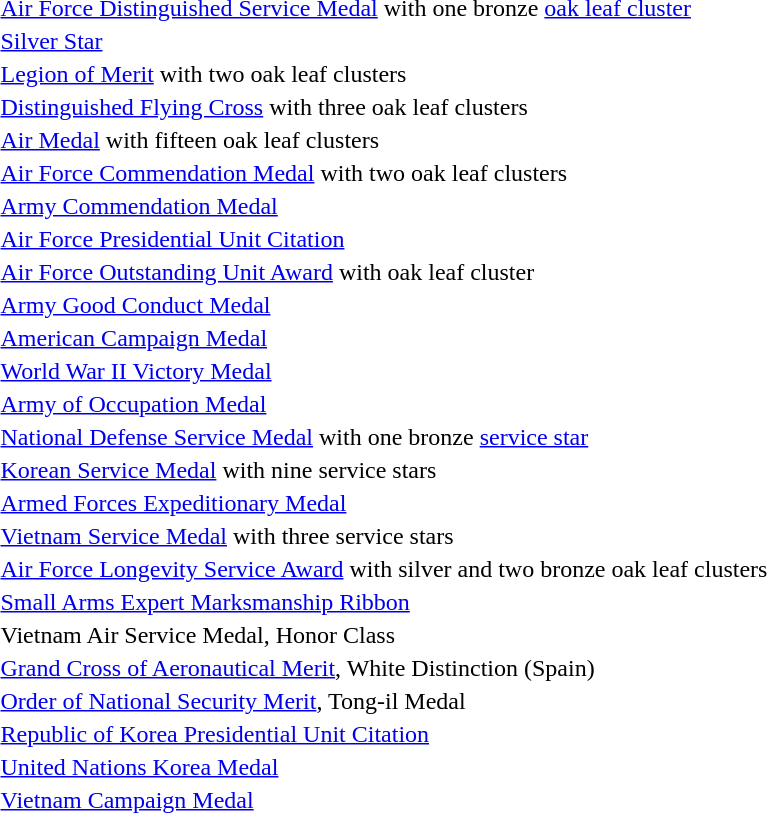<table>
<tr>
<td></td>
<td><a href='#'>Air Force Distinguished Service Medal</a> with one bronze <a href='#'>oak leaf cluster</a></td>
</tr>
<tr>
<td></td>
<td><a href='#'>Silver Star</a></td>
</tr>
<tr>
<td></td>
<td><a href='#'>Legion of Merit</a> with two oak leaf clusters</td>
</tr>
<tr>
<td></td>
<td><a href='#'>Distinguished Flying Cross</a> with three oak leaf clusters</td>
</tr>
<tr>
<td></td>
<td><a href='#'>Air Medal</a> with fifteen oak leaf clusters</td>
</tr>
<tr>
<td></td>
<td><a href='#'>Air Force Commendation Medal</a> with two oak leaf clusters</td>
</tr>
<tr>
<td></td>
<td><a href='#'>Army Commendation Medal</a></td>
</tr>
<tr>
<td></td>
<td><a href='#'>Air Force Presidential Unit Citation</a></td>
</tr>
<tr>
<td></td>
<td><a href='#'>Air Force Outstanding Unit Award</a> with oak leaf cluster</td>
</tr>
<tr>
<td></td>
<td><a href='#'>Army Good Conduct Medal</a></td>
</tr>
<tr>
<td></td>
<td><a href='#'>American Campaign Medal</a></td>
</tr>
<tr>
<td></td>
<td><a href='#'>World War II Victory Medal</a></td>
</tr>
<tr>
<td></td>
<td><a href='#'>Army of Occupation Medal</a></td>
</tr>
<tr>
<td></td>
<td><a href='#'>National Defense Service Medal</a> with one bronze <a href='#'>service star</a></td>
</tr>
<tr>
<td></td>
<td><a href='#'>Korean Service Medal</a> with nine service stars</td>
</tr>
<tr>
<td></td>
<td><a href='#'>Armed Forces Expeditionary Medal</a></td>
</tr>
<tr>
<td></td>
<td><a href='#'>Vietnam Service Medal</a> with three service stars</td>
</tr>
<tr>
<td></td>
<td><a href='#'>Air Force Longevity Service Award</a> with silver and two bronze oak leaf clusters</td>
</tr>
<tr>
<td></td>
<td><a href='#'>Small Arms Expert Marksmanship Ribbon</a></td>
</tr>
<tr>
<td></td>
<td>Vietnam Air Service Medal, Honor Class</td>
</tr>
<tr>
<td></td>
<td><a href='#'>Grand Cross of Aeronautical Merit</a>, White Distinction (Spain)</td>
</tr>
<tr>
<td></td>
<td><a href='#'>Order of National Security Merit</a>, Tong-il Medal</td>
</tr>
<tr>
<td></td>
<td><a href='#'>Republic of Korea Presidential Unit Citation</a></td>
</tr>
<tr>
<td></td>
<td><a href='#'>United Nations Korea Medal</a></td>
</tr>
<tr>
<td></td>
<td><a href='#'>Vietnam Campaign Medal</a></td>
</tr>
</table>
